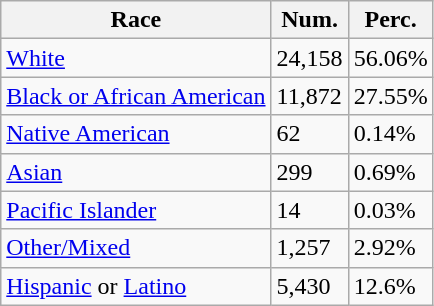<table class="wikitable">
<tr>
<th>Race</th>
<th>Num.</th>
<th>Perc.</th>
</tr>
<tr>
<td><a href='#'>White</a></td>
<td>24,158</td>
<td>56.06%</td>
</tr>
<tr>
<td><a href='#'>Black or African American</a></td>
<td>11,872</td>
<td>27.55%</td>
</tr>
<tr>
<td><a href='#'>Native American</a></td>
<td>62</td>
<td>0.14%</td>
</tr>
<tr>
<td><a href='#'>Asian</a></td>
<td>299</td>
<td>0.69%</td>
</tr>
<tr>
<td><a href='#'>Pacific Islander</a></td>
<td>14</td>
<td>0.03%</td>
</tr>
<tr>
<td><a href='#'>Other/Mixed</a></td>
<td>1,257</td>
<td>2.92%</td>
</tr>
<tr>
<td><a href='#'>Hispanic</a> or <a href='#'>Latino</a></td>
<td>5,430</td>
<td>12.6%</td>
</tr>
</table>
